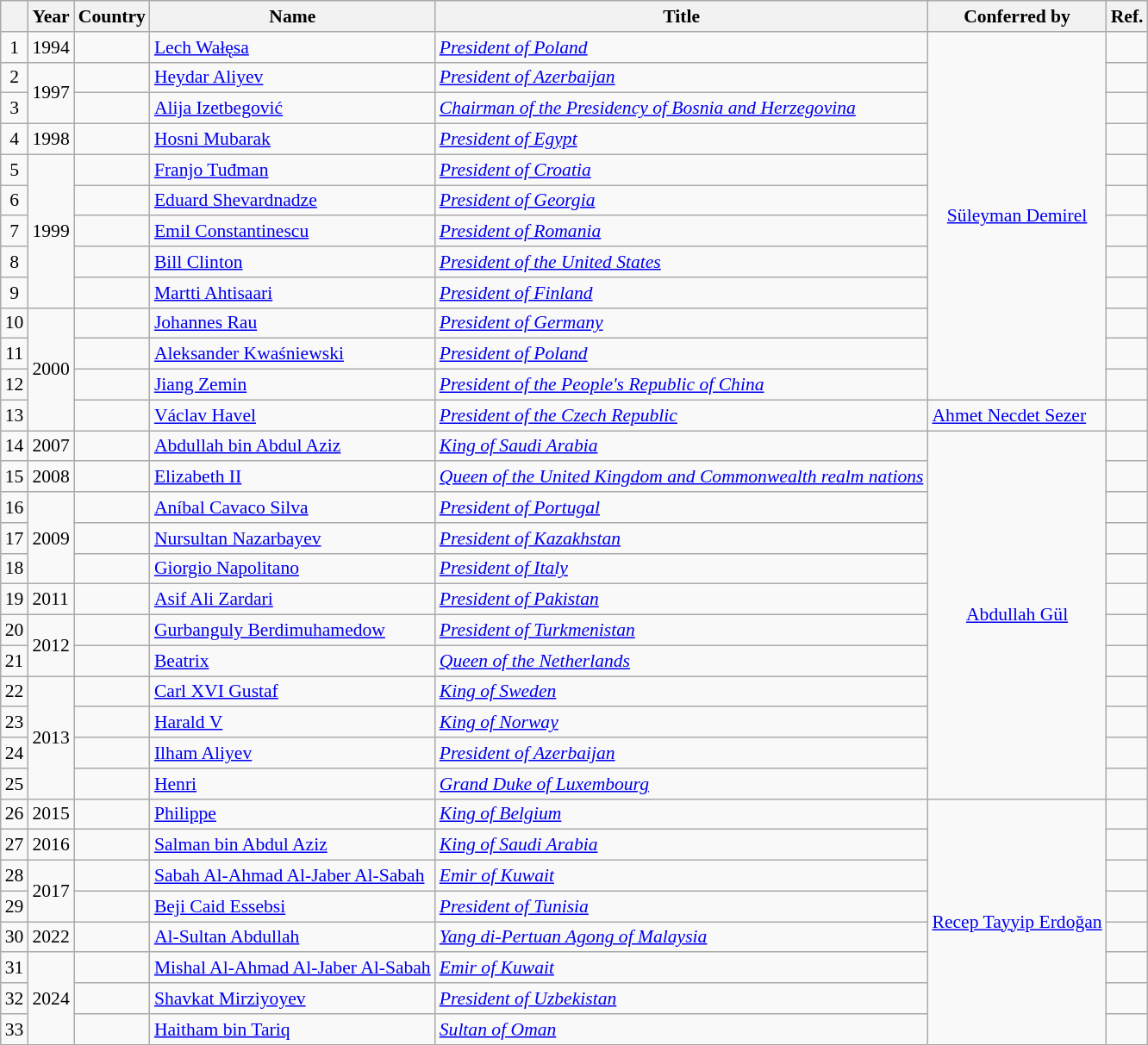<table class="wikitable sortable" style="font-size:90%;">
<tr>
<th></th>
<th>Year</th>
<th>Country</th>
<th>Name</th>
<th>Title</th>
<th>Conferred by</th>
<th class="unsortable">Ref.</th>
</tr>
<tr>
<td align="center">1</td>
<td>1994</td>
<td></td>
<td><a href='#'>Lech Wałęsa</a></td>
<td><em><a href='#'>President of Poland</a></em></td>
<td rowspan="12" align="center"><a href='#'>Süleyman Demirel</a></td>
<td></td>
</tr>
<tr>
<td align="center">2</td>
<td rowspan="2">1997</td>
<td></td>
<td><a href='#'>Heydar Aliyev</a></td>
<td><em><a href='#'>President of Azerbaijan</a></em></td>
<td></td>
</tr>
<tr>
<td align="center">3</td>
<td></td>
<td><a href='#'>Alija Izetbegović</a></td>
<td><em><a href='#'>Chairman of the Presidency of Bosnia and Herzegovina</a></em></td>
<td></td>
</tr>
<tr>
<td align="center">4</td>
<td>1998</td>
<td></td>
<td><a href='#'>Hosni Mubarak</a></td>
<td><em><a href='#'>President of Egypt</a></em></td>
<td></td>
</tr>
<tr>
<td align="center">5</td>
<td rowspan="5">1999</td>
<td></td>
<td><a href='#'>Franjo Tuđman</a></td>
<td><em><a href='#'>President of Croatia</a></em></td>
<td></td>
</tr>
<tr>
<td align="center">6</td>
<td></td>
<td><a href='#'>Eduard Shevardnadze</a></td>
<td><em><a href='#'>President of Georgia</a></em></td>
<td></td>
</tr>
<tr>
<td align="center">7</td>
<td></td>
<td><a href='#'>Emil Constantinescu</a></td>
<td><em><a href='#'>President of Romania</a></em></td>
<td></td>
</tr>
<tr>
<td align="center">8</td>
<td></td>
<td><a href='#'>Bill Clinton</a></td>
<td><em><a href='#'>President of the United States</a></em></td>
<td></td>
</tr>
<tr>
<td align="center">9</td>
<td></td>
<td><a href='#'>Martti Ahtisaari</a></td>
<td><em><a href='#'>President of Finland</a></em></td>
<td></td>
</tr>
<tr>
<td align="center">10</td>
<td rowspan="4">2000</td>
<td></td>
<td><a href='#'>Johannes Rau</a></td>
<td><em><a href='#'>President of Germany</a></em></td>
<td></td>
</tr>
<tr>
<td align="center">11</td>
<td></td>
<td><a href='#'>Aleksander Kwaśniewski</a></td>
<td><em><a href='#'>President of Poland</a></em></td>
<td></td>
</tr>
<tr>
<td align="center">12</td>
<td></td>
<td><a href='#'>Jiang Zemin</a></td>
<td><em><a href='#'>President of the People's Republic of China</a></em></td>
<td></td>
</tr>
<tr>
<td align="center">13</td>
<td></td>
<td><a href='#'>Václav Havel</a></td>
<td><em><a href='#'>President of the Czech Republic</a></em></td>
<td><a href='#'>Ahmet Necdet Sezer</a></td>
<td></td>
</tr>
<tr>
<td align="center">14</td>
<td>2007</td>
<td></td>
<td><a href='#'>Abdullah bin Abdul Aziz</a></td>
<td><em><a href='#'>King of Saudi Arabia</a></em></td>
<td rowspan="12" align="center"><a href='#'>Abdullah Gül</a></td>
<td></td>
</tr>
<tr>
<td align="center">15</td>
<td>2008</td>
<td></td>
<td><a href='#'>Elizabeth II</a></td>
<td><em><a href='#'>Queen of the United Kingdom and Commonwealth realm nations</a></em></td>
<td></td>
</tr>
<tr>
<td align="center">16</td>
<td rowspan="3">2009</td>
<td></td>
<td><a href='#'>Aníbal Cavaco Silva</a></td>
<td><em><a href='#'>President of Portugal</a></em></td>
<td></td>
</tr>
<tr>
<td align="center">17</td>
<td></td>
<td><a href='#'>Nursultan Nazarbayev</a></td>
<td><em><a href='#'>President of Kazakhstan</a></em></td>
<td></td>
</tr>
<tr>
<td align="center">18</td>
<td></td>
<td><a href='#'>Giorgio Napolitano</a></td>
<td><em><a href='#'>President of Italy</a></em></td>
<td></td>
</tr>
<tr>
<td align="center">19</td>
<td>2011</td>
<td></td>
<td><a href='#'>Asif Ali Zardari</a></td>
<td><em><a href='#'>President of Pakistan</a></em></td>
<td></td>
</tr>
<tr>
<td align="center">20</td>
<td rowspan="2">2012</td>
<td></td>
<td><a href='#'>Gurbanguly Berdimuhamedow</a></td>
<td><em><a href='#'>President of Turkmenistan</a></em></td>
<td></td>
</tr>
<tr>
<td align="center">21</td>
<td></td>
<td><a href='#'>Beatrix</a></td>
<td><em><a href='#'>Queen of the Netherlands</a></em></td>
<td></td>
</tr>
<tr>
<td align="center">22</td>
<td rowspan="4">2013</td>
<td></td>
<td><a href='#'>Carl XVI Gustaf</a></td>
<td><em><a href='#'>King of Sweden</a></em></td>
<td></td>
</tr>
<tr>
<td align="center">23</td>
<td></td>
<td><a href='#'>Harald V</a></td>
<td><em><a href='#'>King of Norway</a></em></td>
<td></td>
</tr>
<tr>
<td align="center">24</td>
<td></td>
<td><a href='#'>Ilham Aliyev</a></td>
<td><em><a href='#'>President of Azerbaijan</a></em></td>
<td></td>
</tr>
<tr>
<td align="center">25</td>
<td></td>
<td><a href='#'>Henri</a></td>
<td><em><a href='#'>Grand Duke of Luxembourg</a></em></td>
<td></td>
</tr>
<tr>
<td align="center">26</td>
<td>2015</td>
<td></td>
<td><a href='#'>Philippe</a></td>
<td><em><a href='#'>King of Belgium</a></em></td>
<td rowspan="8" align="center"><a href='#'>Recep Tayyip Erdoğan</a></td>
<td></td>
</tr>
<tr>
<td align="center">27</td>
<td>2016</td>
<td></td>
<td><a href='#'>Salman bin Abdul Aziz</a></td>
<td><em><a href='#'>King of Saudi Arabia</a></em></td>
<td></td>
</tr>
<tr>
<td align="center">28</td>
<td rowspan="2">2017</td>
<td></td>
<td><a href='#'>Sabah Al-Ahmad Al-Jaber Al-Sabah</a></td>
<td><em><a href='#'>Emir of Kuwait</a></em></td>
<td></td>
</tr>
<tr>
<td align="center">29</td>
<td></td>
<td><a href='#'>Beji Caid Essebsi</a></td>
<td><em><a href='#'>President of Tunisia</a></em></td>
<td></td>
</tr>
<tr>
<td align="center">30</td>
<td>2022</td>
<td></td>
<td><a href='#'>Al-Sultan Abdullah</a></td>
<td><em><a href='#'>Yang di-Pertuan Agong of Malaysia</a></em></td>
<td></td>
</tr>
<tr>
<td align="center">31</td>
<td rowspan="3">2024</td>
<td></td>
<td><a href='#'>Mishal Al-Ahmad Al-Jaber Al-Sabah</a></td>
<td><em><a href='#'>Emir of Kuwait</a></em></td>
<td></td>
</tr>
<tr>
<td align="center">32</td>
<td></td>
<td><a href='#'>Shavkat Mirziyoyev</a></td>
<td><em><a href='#'>President of Uzbekistan</a></em></td>
<td></td>
</tr>
<tr>
<td align="center">33</td>
<td></td>
<td><a href='#'>Haitham bin Tariq</a></td>
<td><em><a href='#'>Sultan of Oman</a></em></td>
<td></td>
</tr>
</table>
